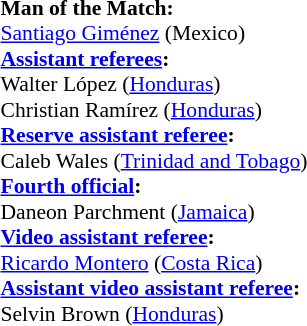<table style="width:100%; font-size:90%;">
<tr>
<td><br><strong>Man of the Match:</strong>
<br><a href='#'>Santiago Giménez</a> (Mexico)<br><strong><a href='#'>Assistant referees</a>:</strong>
<br>Walter López (<a href='#'>Honduras</a>)
<br>Christian Ramírez (<a href='#'>Honduras</a>)
<br><strong><a href='#'>Reserve assistant referee</a>:</strong>
<br>Caleb Wales (<a href='#'>Trinidad and Tobago</a>)
<br><strong><a href='#'>Fourth official</a>:</strong>
<br>Daneon Parchment (<a href='#'>Jamaica</a>)
<br><strong><a href='#'>Video assistant referee</a>:</strong>
<br><a href='#'>Ricardo Montero</a> (<a href='#'>Costa Rica</a>)
<br><strong><a href='#'>Assistant video assistant referee</a>:</strong>
<br>Selvin Brown (<a href='#'>Honduras</a>)</td>
</tr>
</table>
